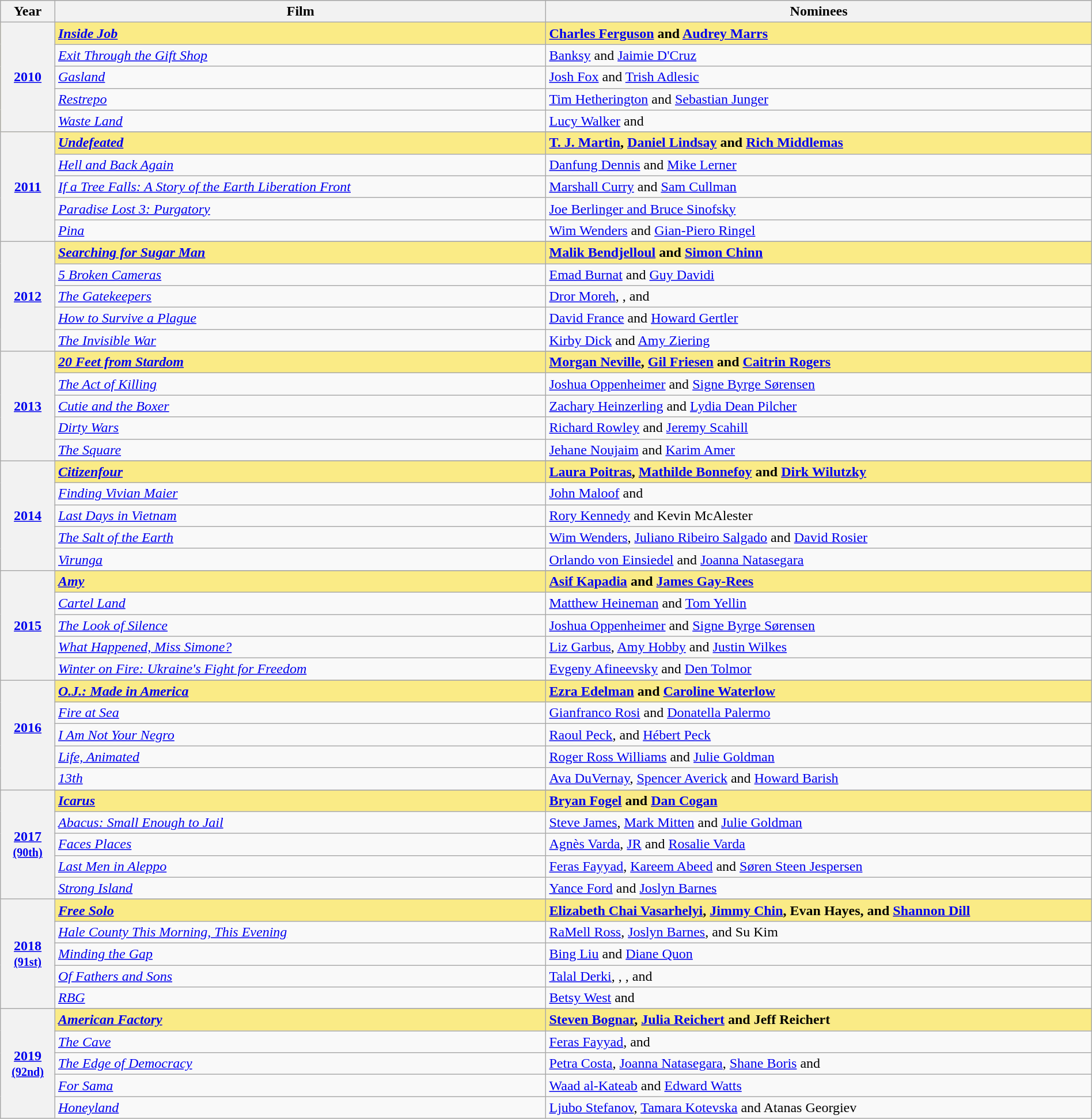<table class="wikitable" style="width:100%">
<tr bgcolor="#bebebe">
<th width="5%">Year</th>
<th width="45%">Film</th>
<th width="50%">Nominees</th>
</tr>
<tr style="background:#FAEB86">
<th rowspan="5"><a href='#'>2010</a><br></th>
<td><strong><em><a href='#'>Inside Job</a></em></strong></td>
<td><strong><a href='#'>Charles Ferguson</a> and <a href='#'>Audrey Marrs</a></strong></td>
</tr>
<tr>
<td><em><a href='#'>Exit Through the Gift Shop</a></em></td>
<td><a href='#'>Banksy</a> and <a href='#'>Jaimie D'Cruz</a></td>
</tr>
<tr>
<td><em><a href='#'>Gasland</a></em></td>
<td><a href='#'>Josh Fox</a> and <a href='#'>Trish Adlesic</a></td>
</tr>
<tr>
<td><em><a href='#'>Restrepo</a></em></td>
<td><a href='#'>Tim Hetherington</a> and <a href='#'>Sebastian Junger</a></td>
</tr>
<tr>
<td><em><a href='#'>Waste Land</a></em></td>
<td><a href='#'>Lucy Walker</a> and </td>
</tr>
<tr>
<th rowspan="6" style="text-align:center"><a href='#'>2011</a><br></th>
</tr>
<tr style="background:#FAEB86">
<td><strong><em><a href='#'>Undefeated</a></em></strong></td>
<td><strong><a href='#'>T. J. Martin</a>, <a href='#'>Daniel Lindsay</a> and <a href='#'>Rich Middlemas</a></strong></td>
</tr>
<tr>
<td><em><a href='#'>Hell and Back Again</a></em></td>
<td><a href='#'>Danfung Dennis</a> and <a href='#'>Mike Lerner</a></td>
</tr>
<tr>
<td><em><a href='#'>If a Tree Falls: A Story of the Earth Liberation Front</a></em></td>
<td><a href='#'>Marshall Curry</a> and <a href='#'>Sam Cullman</a></td>
</tr>
<tr>
<td><em><a href='#'>Paradise Lost 3: Purgatory</a></em></td>
<td><a href='#'>Joe Berlinger and Bruce Sinofsky</a></td>
</tr>
<tr>
<td><em><a href='#'>Pina</a></em></td>
<td><a href='#'>Wim Wenders</a> and <a href='#'>Gian-Piero Ringel</a></td>
</tr>
<tr>
<th rowspan="6" style="text-align:center"><a href='#'>2012</a><br></th>
</tr>
<tr style="background:#FAEB86">
<td><strong><em><a href='#'>Searching for Sugar Man</a></em></strong></td>
<td><strong><a href='#'>Malik Bendjelloul</a> and <a href='#'>Simon Chinn</a></strong></td>
</tr>
<tr>
<td><em><a href='#'>5 Broken Cameras</a></em></td>
<td><a href='#'>Emad Burnat</a> and <a href='#'>Guy Davidi</a></td>
</tr>
<tr>
<td><em><a href='#'>The Gatekeepers</a></em></td>
<td><a href='#'>Dror Moreh</a>, , and </td>
</tr>
<tr>
<td><em><a href='#'>How to Survive a Plague</a></em></td>
<td><a href='#'>David France</a> and <a href='#'>Howard Gertler</a></td>
</tr>
<tr>
<td><em><a href='#'>The Invisible War</a></em></td>
<td><a href='#'>Kirby Dick</a> and <a href='#'>Amy Ziering</a></td>
</tr>
<tr>
<th rowspan="6" style="text-align:center"><a href='#'>2013</a><br></th>
</tr>
<tr style="background:#FAEB86">
<td><strong><em><a href='#'>20 Feet from Stardom</a></em></strong></td>
<td><strong><a href='#'>Morgan Neville</a>, <a href='#'>Gil Friesen</a> and <a href='#'>Caitrin Rogers</a></strong></td>
</tr>
<tr>
<td><em><a href='#'>The Act of Killing</a></em></td>
<td><a href='#'>Joshua Oppenheimer</a> and <a href='#'>Signe Byrge Sørensen</a></td>
</tr>
<tr>
<td><em><a href='#'>Cutie and the Boxer</a></em></td>
<td><a href='#'>Zachary Heinzerling</a> and <a href='#'>Lydia Dean Pilcher</a></td>
</tr>
<tr>
<td><em><a href='#'>Dirty Wars</a></em></td>
<td><a href='#'>Richard Rowley</a> and <a href='#'>Jeremy Scahill</a></td>
</tr>
<tr>
<td><em><a href='#'>The Square</a></em></td>
<td><a href='#'>Jehane Noujaim</a> and <a href='#'>Karim Amer</a></td>
</tr>
<tr>
<th rowspan="6" style="text-align:center"><a href='#'>2014</a><br></th>
</tr>
<tr style="background:#FAEB86">
<td><strong><em><a href='#'>Citizenfour</a></em></strong></td>
<td><strong><a href='#'>Laura Poitras</a>, <a href='#'>Mathilde Bonnefoy</a> and <a href='#'>Dirk Wilutzky</a></strong></td>
</tr>
<tr>
<td><em><a href='#'>Finding Vivian Maier</a></em></td>
<td><a href='#'>John Maloof</a> and </td>
</tr>
<tr>
<td><em><a href='#'>Last Days in Vietnam</a></em></td>
<td><a href='#'>Rory Kennedy</a> and Kevin McAlester</td>
</tr>
<tr>
<td><em><a href='#'>The Salt of the Earth</a></em></td>
<td><a href='#'>Wim Wenders</a>, <a href='#'>Juliano Ribeiro Salgado</a> and <a href='#'>David Rosier</a></td>
</tr>
<tr>
<td><em><a href='#'>Virunga</a></em></td>
<td><a href='#'>Orlando von Einsiedel</a> and <a href='#'>Joanna Natasegara</a></td>
</tr>
<tr>
<th rowspan="6" style="text-align:center"><a href='#'>2015</a><br></th>
</tr>
<tr style="background:#FAEB86">
<td><strong><em><a href='#'>Amy</a></em></strong></td>
<td><strong><a href='#'>Asif Kapadia</a> and <a href='#'>James Gay-Rees</a></strong></td>
</tr>
<tr>
<td><em><a href='#'>Cartel Land</a></em></td>
<td><a href='#'>Matthew Heineman</a> and <a href='#'>Tom Yellin</a></td>
</tr>
<tr>
<td><em><a href='#'>The Look of Silence</a></em></td>
<td><a href='#'>Joshua Oppenheimer</a> and <a href='#'>Signe Byrge Sørensen</a></td>
</tr>
<tr>
<td><em><a href='#'>What Happened, Miss Simone?</a></em></td>
<td><a href='#'>Liz Garbus</a>, <a href='#'>Amy Hobby</a> and <a href='#'>Justin Wilkes</a></td>
</tr>
<tr>
<td><em><a href='#'>Winter on Fire: Ukraine's Fight for Freedom</a></em></td>
<td><a href='#'>Evgeny Afineevsky</a> and <a href='#'>Den Tolmor</a></td>
</tr>
<tr>
<th rowspan="6" style="text-align:center"><a href='#'>2016</a><br> <br></th>
</tr>
<tr style="background:#FAEB86">
<td><strong><em><a href='#'>O.J.: Made in America</a></em></strong></td>
<td><strong><a href='#'>Ezra Edelman</a> and <a href='#'>Caroline Waterlow</a></strong></td>
</tr>
<tr>
<td><em><a href='#'>Fire at Sea</a></em></td>
<td><a href='#'>Gianfranco Rosi</a> and <a href='#'>Donatella Palermo</a></td>
</tr>
<tr>
<td><em><a href='#'>I Am Not Your Negro</a></em></td>
<td><a href='#'>Raoul Peck</a>,  and <a href='#'>Hébert Peck</a></td>
</tr>
<tr>
<td><em><a href='#'>Life, Animated</a></em></td>
<td><a href='#'>Roger Ross Williams</a> and <a href='#'>Julie Goldman</a></td>
</tr>
<tr>
<td><em><a href='#'>13th</a></em></td>
<td><a href='#'>Ava DuVernay</a>, <a href='#'>Spencer Averick</a> and <a href='#'>Howard Barish</a></td>
</tr>
<tr>
<th rowspan="6" style="text-align:center"><a href='#'>2017</a><br><small><a href='#'>(90th)</a></small> <br></th>
</tr>
<tr style="background:#FAEB86">
<td><strong><em><a href='#'>Icarus</a></em></strong></td>
<td><strong><a href='#'>Bryan Fogel</a> and <a href='#'>Dan Cogan</a></strong></td>
</tr>
<tr>
<td><em><a href='#'>Abacus: Small Enough to Jail</a></em></td>
<td><a href='#'>Steve James</a>, <a href='#'>Mark Mitten</a> and <a href='#'>Julie Goldman</a></td>
</tr>
<tr>
<td><em><a href='#'>Faces Places</a></em></td>
<td><a href='#'>Agnès Varda</a>, <a href='#'>JR</a> and <a href='#'>Rosalie Varda</a></td>
</tr>
<tr>
<td><em><a href='#'>Last Men in Aleppo</a></em></td>
<td><a href='#'>Feras Fayyad</a>, <a href='#'>Kareem Abeed</a> and <a href='#'>Søren Steen Jespersen</a></td>
</tr>
<tr>
<td><em><a href='#'>Strong Island</a></em></td>
<td><a href='#'>Yance Ford</a> and <a href='#'>Joslyn Barnes</a></td>
</tr>
<tr>
<th rowspan="6" style="text-align:center"><a href='#'>2018</a><br><small><a href='#'>(91st)</a></small></th>
</tr>
<tr style="background:#FAEB86">
<td><strong><em><a href='#'>Free Solo</a></em></strong></td>
<td><strong><a href='#'>Elizabeth Chai Vasarhelyi</a>, <a href='#'>Jimmy Chin</a>, Evan Hayes, and <a href='#'>Shannon Dill</a></strong></td>
</tr>
<tr>
<td><em><a href='#'>Hale County This Morning, This Evening</a></em></td>
<td><a href='#'>RaMell Ross</a>, <a href='#'>Joslyn Barnes</a>, and Su Kim</td>
</tr>
<tr>
<td><em><a href='#'>Minding the Gap</a></em></td>
<td><a href='#'>Bing Liu</a> and <a href='#'>Diane Quon</a></td>
</tr>
<tr>
<td><em><a href='#'>Of Fathers and Sons</a></em></td>
<td><a href='#'>Talal Derki</a>, , , and </td>
</tr>
<tr>
<td><em><a href='#'>RBG</a></em></td>
<td><a href='#'>Betsy West</a> and </td>
</tr>
<tr>
<th rowspan="6" style="text-align:center"><a href='#'>2019</a><br><small><a href='#'>(92nd)</a></small></th>
</tr>
<tr style="background:#FAEB86">
<td><strong><em><a href='#'>American Factory</a></em></strong></td>
<td><strong><a href='#'>Steven Bognar</a>, <a href='#'>Julia Reichert</a> and Jeff Reichert</strong></td>
</tr>
<tr>
<td><em><a href='#'>The Cave</a></em></td>
<td><a href='#'>Feras Fayyad</a>,  and </td>
</tr>
<tr>
<td><em><a href='#'>The Edge of Democracy</a></em></td>
<td><a href='#'>Petra Costa</a>, <a href='#'>Joanna Natasegara</a>, <a href='#'>Shane Boris</a> and </td>
</tr>
<tr>
<td><em><a href='#'>For Sama</a></em></td>
<td><a href='#'>Waad al-Kateab</a> and <a href='#'>Edward Watts</a></td>
</tr>
<tr>
<td><em><a href='#'>Honeyland</a></em></td>
<td><a href='#'>Ljubo Stefanov</a>, <a href='#'>Tamara Kotevska</a> and Atanas Georgiev</td>
</tr>
</table>
